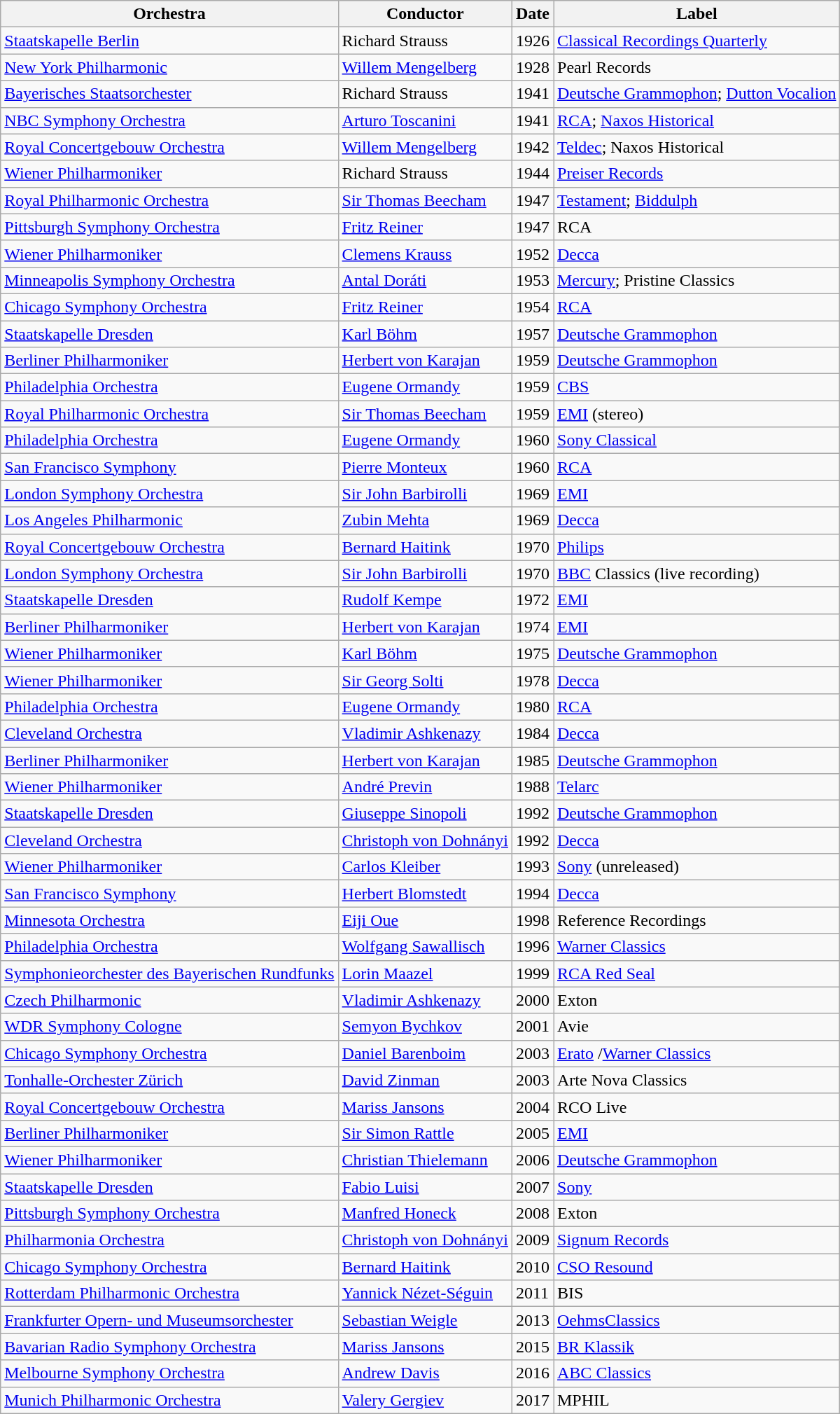<table class="wikitable sortable plainrowheaders" style="text-align: left; margin-right: 0;">
<tr>
<th scope="col">Orchestra</th>
<th scope="col">Conductor</th>
<th scope="col">Date</th>
<th scope="col">Label</th>
</tr>
<tr>
<td><a href='#'>Staatskapelle Berlin</a></td>
<td>Richard Strauss</td>
<td>1926</td>
<td><a href='#'>Classical Recordings Quarterly</a></td>
</tr>
<tr>
<td><a href='#'>New York Philharmonic</a></td>
<td><a href='#'>Willem Mengelberg</a></td>
<td>1928</td>
<td>Pearl Records</td>
</tr>
<tr>
<td><a href='#'>Bayerisches Staatsorchester</a></td>
<td>Richard Strauss</td>
<td>1941</td>
<td><a href='#'>Deutsche Grammophon</a>; <a href='#'>Dutton Vocalion</a></td>
</tr>
<tr>
<td><a href='#'>NBC Symphony Orchestra</a></td>
<td><a href='#'>Arturo Toscanini</a></td>
<td>1941</td>
<td><a href='#'>RCA</a>; <a href='#'>Naxos Historical</a></td>
</tr>
<tr>
<td><a href='#'>Royal Concertgebouw Orchestra</a></td>
<td><a href='#'>Willem Mengelberg</a></td>
<td>1942</td>
<td><a href='#'>Teldec</a>; Naxos Historical</td>
</tr>
<tr>
<td><a href='#'>Wiener Philharmoniker</a></td>
<td>Richard Strauss</td>
<td>1944</td>
<td><a href='#'>Preiser Records</a></td>
</tr>
<tr>
<td><a href='#'>Royal Philharmonic Orchestra</a></td>
<td><a href='#'>Sir Thomas Beecham</a></td>
<td>1947</td>
<td><a href='#'>Testament</a>; <a href='#'>Biddulph</a></td>
</tr>
<tr>
<td><a href='#'>Pittsburgh Symphony Orchestra</a></td>
<td><a href='#'>Fritz Reiner</a></td>
<td>1947</td>
<td>RCA</td>
</tr>
<tr>
<td><a href='#'>Wiener Philharmoniker</a></td>
<td><a href='#'>Clemens Krauss</a></td>
<td>1952</td>
<td><a href='#'>Decca</a></td>
</tr>
<tr>
<td><a href='#'>Minneapolis Symphony Orchestra</a></td>
<td><a href='#'>Antal Doráti</a></td>
<td>1953</td>
<td><a href='#'>Mercury</a>; Pristine Classics</td>
</tr>
<tr>
<td><a href='#'>Chicago Symphony Orchestra</a></td>
<td><a href='#'>Fritz Reiner</a></td>
<td>1954</td>
<td><a href='#'>RCA</a></td>
</tr>
<tr>
<td><a href='#'>Staatskapelle Dresden</a></td>
<td><a href='#'>Karl Böhm</a></td>
<td>1957</td>
<td><a href='#'>Deutsche Grammophon</a></td>
</tr>
<tr>
<td><a href='#'>Berliner Philharmoniker</a></td>
<td><a href='#'>Herbert von Karajan</a></td>
<td>1959</td>
<td><a href='#'>Deutsche Grammophon</a></td>
</tr>
<tr>
<td><a href='#'>Philadelphia Orchestra</a></td>
<td><a href='#'>Eugene Ormandy</a></td>
<td>1959</td>
<td><a href='#'>CBS</a></td>
</tr>
<tr>
<td><a href='#'>Royal Philharmonic Orchestra</a></td>
<td><a href='#'>Sir Thomas Beecham</a></td>
<td>1959</td>
<td><a href='#'>EMI</a> (stereo)</td>
</tr>
<tr>
<td><a href='#'>Philadelphia Orchestra</a></td>
<td><a href='#'>Eugene Ormandy</a></td>
<td>1960</td>
<td><a href='#'>Sony Classical</a></td>
</tr>
<tr>
<td><a href='#'>San Francisco Symphony</a></td>
<td><a href='#'>Pierre Monteux</a></td>
<td>1960</td>
<td><a href='#'>RCA</a></td>
</tr>
<tr>
<td><a href='#'>London Symphony Orchestra</a></td>
<td><a href='#'>Sir John Barbirolli</a></td>
<td>1969</td>
<td><a href='#'>EMI</a></td>
</tr>
<tr>
<td><a href='#'>Los Angeles Philharmonic</a></td>
<td><a href='#'>Zubin Mehta</a></td>
<td>1969</td>
<td><a href='#'>Decca</a></td>
</tr>
<tr>
<td><a href='#'>Royal Concertgebouw Orchestra</a></td>
<td><a href='#'>Bernard Haitink</a></td>
<td>1970</td>
<td><a href='#'>Philips</a></td>
</tr>
<tr>
<td><a href='#'>London Symphony Orchestra</a></td>
<td><a href='#'>Sir John Barbirolli</a></td>
<td>1970</td>
<td><a href='#'>BBC</a> Classics (live recording)</td>
</tr>
<tr>
<td><a href='#'>Staatskapelle Dresden</a></td>
<td><a href='#'>Rudolf Kempe</a></td>
<td>1972</td>
<td><a href='#'>EMI</a></td>
</tr>
<tr>
<td><a href='#'>Berliner Philharmoniker</a></td>
<td><a href='#'>Herbert von Karajan</a></td>
<td>1974</td>
<td><a href='#'>EMI</a></td>
</tr>
<tr>
<td><a href='#'>Wiener Philharmoniker</a></td>
<td><a href='#'>Karl Böhm</a></td>
<td>1975</td>
<td><a href='#'>Deutsche Grammophon</a></td>
</tr>
<tr>
<td><a href='#'>Wiener Philharmoniker</a></td>
<td><a href='#'>Sir Georg Solti</a></td>
<td>1978</td>
<td><a href='#'>Decca</a></td>
</tr>
<tr>
<td><a href='#'>Philadelphia Orchestra</a></td>
<td><a href='#'>Eugene Ormandy</a></td>
<td>1980</td>
<td><a href='#'>RCA</a></td>
</tr>
<tr>
<td><a href='#'>Cleveland Orchestra</a></td>
<td><a href='#'>Vladimir Ashkenazy</a></td>
<td>1984</td>
<td><a href='#'>Decca</a></td>
</tr>
<tr>
<td><a href='#'>Berliner Philharmoniker</a></td>
<td><a href='#'>Herbert von Karajan</a></td>
<td>1985</td>
<td><a href='#'>Deutsche Grammophon</a></td>
</tr>
<tr>
<td><a href='#'>Wiener Philharmoniker</a></td>
<td><a href='#'>André Previn</a></td>
<td>1988</td>
<td><a href='#'>Telarc</a></td>
</tr>
<tr>
<td><a href='#'>Staatskapelle Dresden</a></td>
<td><a href='#'>Giuseppe Sinopoli</a></td>
<td>1992</td>
<td><a href='#'>Deutsche Grammophon</a></td>
</tr>
<tr>
<td><a href='#'>Cleveland Orchestra</a></td>
<td><a href='#'>Christoph von Dohnányi</a></td>
<td>1992</td>
<td><a href='#'>Decca</a></td>
</tr>
<tr>
<td><a href='#'>Wiener Philharmoniker</a></td>
<td><a href='#'>Carlos Kleiber</a></td>
<td>1993</td>
<td><a href='#'>Sony</a> (unreleased)</td>
</tr>
<tr>
<td><a href='#'>San Francisco Symphony</a></td>
<td><a href='#'>Herbert Blomstedt</a></td>
<td>1994</td>
<td><a href='#'>Decca</a></td>
</tr>
<tr>
<td><a href='#'>Minnesota Orchestra</a></td>
<td><a href='#'>Eiji Oue</a></td>
<td>1998</td>
<td>Reference Recordings</td>
</tr>
<tr>
<td><a href='#'>Philadelphia Orchestra</a></td>
<td><a href='#'>Wolfgang Sawallisch</a></td>
<td>1996</td>
<td><a href='#'>Warner Classics</a></td>
</tr>
<tr>
<td><a href='#'>Symphonieorchester des Bayerischen Rundfunks</a></td>
<td><a href='#'>Lorin Maazel</a></td>
<td>1999</td>
<td><a href='#'>RCA Red Seal</a></td>
</tr>
<tr>
<td><a href='#'>Czech Philharmonic</a></td>
<td><a href='#'>Vladimir Ashkenazy</a></td>
<td>2000</td>
<td>Exton</td>
</tr>
<tr>
<td><a href='#'>WDR Symphony Cologne</a></td>
<td><a href='#'>Semyon Bychkov</a></td>
<td>2001</td>
<td>Avie</td>
</tr>
<tr>
<td><a href='#'>Chicago Symphony Orchestra</a></td>
<td><a href='#'>Daniel Barenboim</a></td>
<td>2003</td>
<td><a href='#'>Erato</a> /<a href='#'>Warner Classics</a></td>
</tr>
<tr>
<td><a href='#'>Tonhalle-Orchester Zürich</a></td>
<td><a href='#'>David Zinman</a></td>
<td>2003</td>
<td>Arte Nova Classics</td>
</tr>
<tr>
<td><a href='#'>Royal Concertgebouw Orchestra</a></td>
<td><a href='#'>Mariss Jansons</a></td>
<td>2004</td>
<td>RCO Live</td>
</tr>
<tr>
<td><a href='#'>Berliner Philharmoniker</a></td>
<td><a href='#'>Sir Simon Rattle</a></td>
<td>2005</td>
<td><a href='#'>EMI</a></td>
</tr>
<tr>
<td><a href='#'>Wiener Philharmoniker</a></td>
<td><a href='#'>Christian Thielemann</a></td>
<td>2006</td>
<td><a href='#'>Deutsche Grammophon</a></td>
</tr>
<tr>
<td><a href='#'>Staatskapelle Dresden</a></td>
<td><a href='#'>Fabio Luisi</a></td>
<td>2007</td>
<td><a href='#'>Sony</a></td>
</tr>
<tr>
<td><a href='#'>Pittsburgh Symphony Orchestra</a></td>
<td><a href='#'>Manfred Honeck</a></td>
<td>2008</td>
<td>Exton</td>
</tr>
<tr>
<td><a href='#'>Philharmonia Orchestra</a></td>
<td><a href='#'>Christoph von Dohnányi</a></td>
<td>2009</td>
<td><a href='#'>Signum Records</a></td>
</tr>
<tr>
<td><a href='#'>Chicago Symphony Orchestra</a></td>
<td><a href='#'>Bernard Haitink</a></td>
<td>2010</td>
<td><a href='#'>CSO Resound</a></td>
</tr>
<tr>
<td><a href='#'>Rotterdam Philharmonic Orchestra</a></td>
<td><a href='#'>Yannick Nézet-Séguin</a></td>
<td>2011</td>
<td>BIS</td>
</tr>
<tr>
<td><a href='#'>Frankfurter Opern- und Museumsorchester</a></td>
<td><a href='#'>Sebastian Weigle</a></td>
<td>2013</td>
<td><a href='#'>OehmsClassics</a></td>
</tr>
<tr>
<td><a href='#'>Bavarian Radio Symphony Orchestra</a></td>
<td><a href='#'>Mariss Jansons</a></td>
<td>2015</td>
<td><a href='#'>BR Klassik</a></td>
</tr>
<tr>
<td><a href='#'>Melbourne Symphony Orchestra</a></td>
<td><a href='#'>Andrew Davis</a></td>
<td>2016</td>
<td><a href='#'>ABC Classics</a></td>
</tr>
<tr>
<td><a href='#'>Munich Philharmonic Orchestra</a></td>
<td><a href='#'>Valery Gergiev</a></td>
<td>2017</td>
<td>MPHIL</td>
</tr>
</table>
